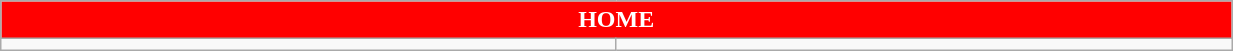<table class="wikitable collapsible collapsed" style="width:65%">
<tr>
<th colspan=5 style="color:white; background:red">HOME</th>
</tr>
<tr>
<td></td>
<td></td>
</tr>
</table>
